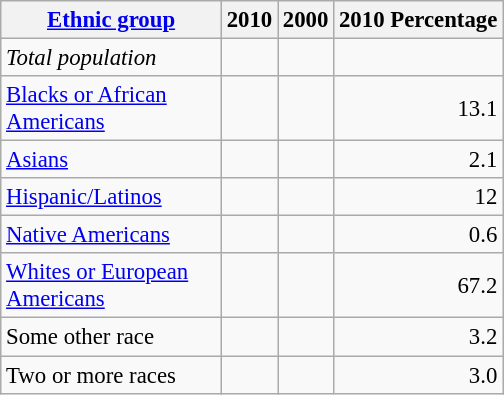<table class="wikitable sortable" style="text-align:right; font-size:95%;">
<tr>
<th width="140"><a href='#'>Ethnic group</a></th>
<th>2010</th>
<th>2000</th>
<th>2010 Percentage</th>
</tr>
<tr>
<td align="left"><em>Total population</em></td>
<td></td>
<td></td>
<td></tr></td>
<td align="left"><a href='#'>Blacks or African Americans</a></td>
<td></td>
<td></td>
<td>13.1 </tr></td>
<td align="left"><a href='#'>Asians</a></td>
<td></td>
<td></td>
<td>2.1 </tr></td>
<td align="left"><a href='#'>Hispanic/Latinos</a></td>
<td></td>
<td></td>
<td>12 </tr></td>
<td align="left"><a href='#'>Native Americans</a></td>
<td></td>
<td></td>
<td>0.6 </tr></td>
<td align="left"><a href='#'>Whites or European Americans</a></td>
<td></td>
<td></td>
<td>67.2 </tr></td>
<td align="left">Some other race</td>
<td></td>
<td></td>
<td>3.2 </tr></td>
<td align="left">Two or more races</td>
<td></td>
<td></td>
<td>3.0 </tr></td>
</tr>
</table>
